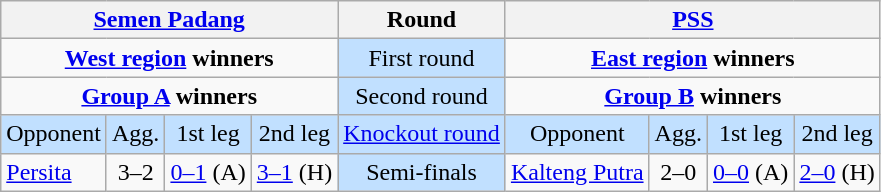<table class="wikitable" style="text-align:center">
<tr>
<th colspan=4><a href='#'>Semen Padang</a></th>
<th>Round</th>
<th colspan=4><a href='#'>PSS</a></th>
</tr>
<tr>
<td colspan=4 valign=top><strong><a href='#'>West region</a> winners</strong><br></td>
<td style="background:#c1e0ff">First round</td>
<td colspan=4 valign=top><strong><a href='#'>East region</a> winners</strong><br></td>
</tr>
<tr>
<td colspan=4 valign=top><strong><a href='#'>Group A</a> winners</strong><br></td>
<td style="background:#c1e0ff">Second round</td>
<td colspan=4 valign=top><strong><a href='#'>Group B</a> winners</strong><br></td>
</tr>
<tr style="background:#c1e0ff">
<td>Opponent</td>
<td>Agg.</td>
<td>1st leg</td>
<td>2nd leg</td>
<td><a href='#'>Knockout round</a></td>
<td>Opponent</td>
<td>Agg.</td>
<td>1st leg</td>
<td>2nd leg</td>
</tr>
<tr>
<td align=left><a href='#'>Persita</a></td>
<td>3–2</td>
<td><a href='#'>0–1</a> (A)</td>
<td><a href='#'>3–1</a> (H)</td>
<td style="background:#c1e0ff">Semi-finals</td>
<td align=left><a href='#'>Kalteng Putra</a></td>
<td>2–0</td>
<td><a href='#'>0–0</a> (A)</td>
<td><a href='#'>2–0</a> (H)</td>
</tr>
</table>
